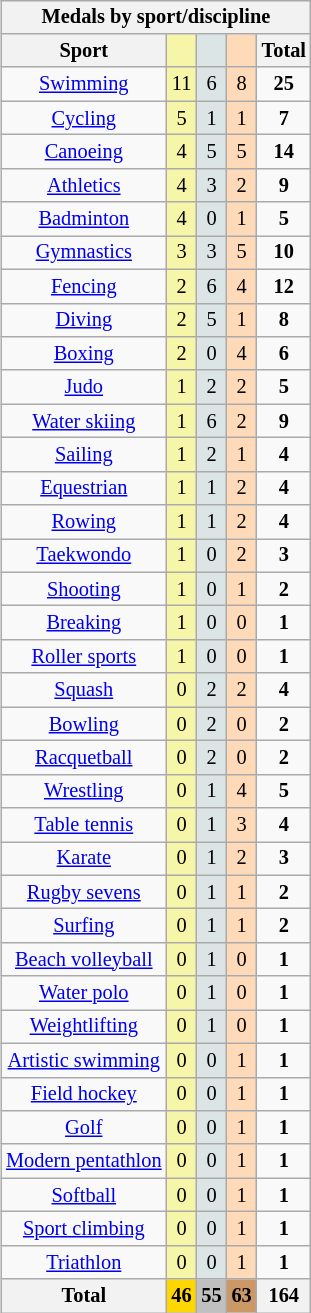<table class="wikitable" style=font-size:85%;float:right;text-align:center>
<tr>
<th colspan=5>Medals by sport/discipline</th>
</tr>
<tr>
<th>Sport</th>
<td bgcolor=F7F6A8></td>
<td bgcolor=DCE5E5></td>
<td bgcolor=FFDAB9></td>
<th>Total</th>
</tr>
<tr>
<td><a href='#'>Swimming</a></td>
<td bgcolor=F7F6A8>11</td>
<td bgcolor=DCE5E5>6</td>
<td bgcolor=FFDAB9>8</td>
<td><strong>25</strong></td>
</tr>
<tr>
<td><a href='#'>Cycling</a></td>
<td bgcolor=F7F6A8>5</td>
<td bgcolor=DCE5E5>1</td>
<td bgcolor=FFDAB9>1</td>
<td><strong>7</strong></td>
</tr>
<tr>
<td><a href='#'>Canoeing</a></td>
<td bgcolor=F7F6A8>4</td>
<td bgcolor=DCE5E5>5</td>
<td bgcolor=FFDAB9>5</td>
<td><strong>14</strong></td>
</tr>
<tr>
<td><a href='#'>Athletics</a></td>
<td bgcolor=F7F6A8>4</td>
<td bgcolor=DCE5E5>3</td>
<td bgcolor=FFDAB9>2</td>
<td><strong>9</strong></td>
</tr>
<tr>
<td><a href='#'>Badminton</a></td>
<td bgcolor=F7F6A8>4</td>
<td bgcolor=DCE5E5>0</td>
<td bgcolor=FFDAB9>1</td>
<td><strong>5</strong></td>
</tr>
<tr>
<td><a href='#'>Gymnastics</a></td>
<td bgcolor=F7F6A8>3</td>
<td bgcolor=DCE5E5>3</td>
<td bgcolor=FFDAB9>5</td>
<td><strong>10</strong></td>
</tr>
<tr>
<td><a href='#'>Fencing</a></td>
<td bgcolor=F7F6A8>2</td>
<td bgcolor=DCE5E5>6</td>
<td bgcolor=FFDAB9>4</td>
<td><strong>12</strong></td>
</tr>
<tr>
<td><a href='#'>Diving</a></td>
<td bgcolor=F7F6A8>2</td>
<td bgcolor=DCE5E5>5</td>
<td bgcolor=FFDAB9>1</td>
<td><strong>8</strong></td>
</tr>
<tr>
<td><a href='#'>Boxing</a></td>
<td bgcolor=F7F6A8>2</td>
<td bgcolor=DCE5E5>0</td>
<td bgcolor=FFDAB9>4</td>
<td><strong>6</strong></td>
</tr>
<tr>
<td><a href='#'>Judo</a></td>
<td bgcolor=F7F6A8>1</td>
<td bgcolor=DCE5E5>2</td>
<td bgcolor=FFDAB9>2</td>
<td><strong>5</strong></td>
</tr>
<tr>
<td><a href='#'>Water skiing</a></td>
<td bgcolor=F7F6A8>1</td>
<td bgcolor=DCE5E5>6</td>
<td bgcolor=FFDAB9>2</td>
<td><strong>9</strong></td>
</tr>
<tr>
<td><a href='#'>Sailing</a></td>
<td bgcolor=F7F6A8>1</td>
<td bgcolor=DCE5E5>2</td>
<td bgcolor=FFDAB9>1</td>
<td><strong>4</strong></td>
</tr>
<tr>
<td><a href='#'>Equestrian</a></td>
<td bgcolor=F7F6A8>1</td>
<td bgcolor=DCE5E5>1</td>
<td bgcolor=FFDAB9>2</td>
<td><strong>4</strong></td>
</tr>
<tr>
<td><a href='#'>Rowing</a></td>
<td bgcolor=F7F6A8>1</td>
<td bgcolor=DCE5E5>1</td>
<td bgcolor=FFDAB9>2</td>
<td><strong>4</strong></td>
</tr>
<tr>
<td><a href='#'>Taekwondo</a></td>
<td bgcolor=F7F6A8>1</td>
<td bgcolor=DCE5E5>0</td>
<td bgcolor=FFDAB9>2</td>
<td><strong>3</strong></td>
</tr>
<tr>
<td><a href='#'>Shooting</a></td>
<td bgcolor=F7F6A8>1</td>
<td bgcolor=DCE5E5>0</td>
<td bgcolor=FFDAB9>1</td>
<td><strong>2</strong></td>
</tr>
<tr>
<td><a href='#'>Breaking</a></td>
<td bgcolor=F7F6A8>1</td>
<td bgcolor=DCE5E5>0</td>
<td bgcolor=FFDAB9>0</td>
<td><strong>1</strong></td>
</tr>
<tr>
<td><a href='#'>Roller sports</a></td>
<td bgcolor=F7F6A8>1</td>
<td bgcolor=DCE5E5>0</td>
<td bgcolor=FFDAB9>0</td>
<td><strong>1</strong></td>
</tr>
<tr>
<td><a href='#'>Squash</a></td>
<td bgcolor=F7F6A8>0</td>
<td bgcolor=DCE5E5>2</td>
<td bgcolor=FFDAB9>2</td>
<td><strong>4</strong></td>
</tr>
<tr>
<td><a href='#'>Bowling</a></td>
<td bgcolor=F7F6A8>0</td>
<td bgcolor=DCE5E5>2</td>
<td bgcolor=FFDAB9>0</td>
<td><strong>2</strong></td>
</tr>
<tr>
<td><a href='#'>Racquetball</a></td>
<td bgcolor=F7F6A8>0</td>
<td bgcolor=DCE5E5>2</td>
<td bgcolor=FFDAB9>0</td>
<td><strong>2</strong></td>
</tr>
<tr>
<td><a href='#'>Wrestling</a></td>
<td bgcolor=F7F6A8>0</td>
<td bgcolor=DCE5E5>1</td>
<td bgcolor=FFDAB9>4</td>
<td><strong>5</strong></td>
</tr>
<tr>
<td><a href='#'>Table tennis</a></td>
<td bgcolor=F7F6A8>0</td>
<td bgcolor=DCE5E5>1</td>
<td bgcolor=FFDAB9>3</td>
<td><strong>4</strong></td>
</tr>
<tr>
<td><a href='#'>Karate</a></td>
<td bgcolor=F7F6A8>0</td>
<td bgcolor=DCE5E5>1</td>
<td bgcolor=FFDAB9>2</td>
<td><strong>3</strong></td>
</tr>
<tr>
<td><a href='#'>Rugby sevens</a></td>
<td bgcolor=F7F6A8>0</td>
<td bgcolor=DCE5E5>1</td>
<td bgcolor=FFDAB9>1</td>
<td><strong>2</strong></td>
</tr>
<tr>
<td><a href='#'>Surfing</a></td>
<td bgcolor=F7F6A8>0</td>
<td bgcolor=DCE5E5>1</td>
<td bgcolor=FFDAB9>1</td>
<td><strong>2</strong></td>
</tr>
<tr>
<td><a href='#'>Beach volleyball</a></td>
<td bgcolor=F7F6A8>0</td>
<td bgcolor=DCE5E5>1</td>
<td bgcolor=FFDAB9>0</td>
<td><strong>1</strong></td>
</tr>
<tr>
<td><a href='#'>Water polo</a></td>
<td bgcolor=F7F6A8>0</td>
<td bgcolor=DCE5E5>1</td>
<td bgcolor=FFDAB9>0</td>
<td><strong>1</strong></td>
</tr>
<tr>
<td><a href='#'>Weightlifting</a></td>
<td bgcolor=F7F6A8>0</td>
<td bgcolor=DCE5E5>1</td>
<td bgcolor=FFDAB9>0</td>
<td><strong>1</strong></td>
</tr>
<tr>
<td><a href='#'>Artistic swimming</a></td>
<td bgcolor=F7F6A8>0</td>
<td bgcolor=DCE5E5>0</td>
<td bgcolor=FFDAB9>1</td>
<td><strong>1</strong></td>
</tr>
<tr>
<td><a href='#'>Field hockey</a></td>
<td bgcolor=F7F6A8>0</td>
<td bgcolor=DCE5E5>0</td>
<td bgcolor=FFDAB9>1</td>
<td><strong>1</strong></td>
</tr>
<tr>
<td><a href='#'>Golf</a></td>
<td bgcolor=F7F6A8>0</td>
<td bgcolor=DCE5E5>0</td>
<td bgcolor=FFDAB9>1</td>
<td><strong>1</strong></td>
</tr>
<tr>
<td nowrap><a href='#'>Modern pentathlon</a></td>
<td bgcolor=F7F6A8>0</td>
<td bgcolor=DCE5E5>0</td>
<td bgcolor=FFDAB9>1</td>
<td><strong>1</strong></td>
</tr>
<tr>
<td><a href='#'>Softball</a></td>
<td bgcolor=F7F6A8>0</td>
<td bgcolor=DCE5E5>0</td>
<td bgcolor=FFDAB9>1</td>
<td><strong>1</strong></td>
</tr>
<tr>
<td><a href='#'>Sport climbing</a></td>
<td bgcolor=F7F6A8>0</td>
<td bgcolor=DCE5E5>0</td>
<td bgcolor=FFDAB9>1</td>
<td><strong>1</strong></td>
</tr>
<tr>
<td><a href='#'>Triathlon</a></td>
<td bgcolor=F7F6A8>0</td>
<td bgcolor=DCE5E5>0</td>
<td bgcolor=FFDAB9>1</td>
<td><strong>1</strong></td>
</tr>
<tr>
<th>Total</th>
<th style=background:gold>46</th>
<th style=background:silver>55</th>
<th style=background:#c96>63</th>
<th>164</th>
</tr>
</table>
